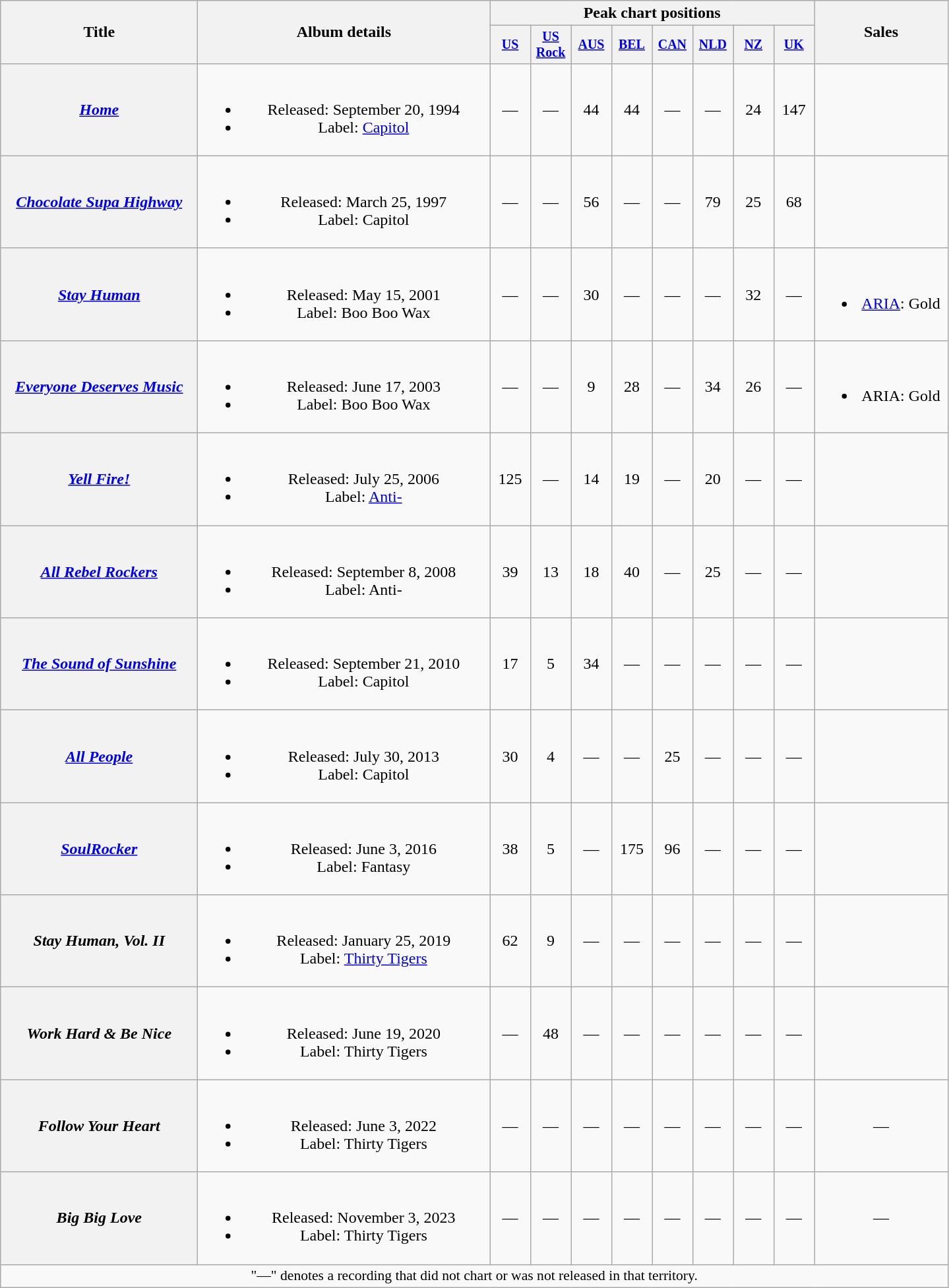<table class="wikitable plainrowheaders" style="text-align:center;">
<tr>
<th scope="col" rowspan="2" style="width:12em;">Title</th>
<th scope="col" rowspan="2" style="width:18em;">Album details</th>
<th scope="col" colspan="8">Peak chart positions</th>
<th scope="col" rowspan="2" style="width:8em;">Sales</th>
</tr>
<tr style="font-size:smaller;">
<th scope="col" style="width:2.6em;"><a href='#'>US</a><br></th>
<th scope="col" style="width:2.6em;"><a href='#'>US<br>Rock</a><br></th>
<th scope="col" style="width:2.6em;"><a href='#'>AUS</a><br></th>
<th scope="col" style="width:2.6em;"><a href='#'>BEL</a><br></th>
<th scope="col" style="width:2.6em;"><a href='#'>CAN</a><br></th>
<th scope="col" style="width:2.6em;"><a href='#'>NLD</a><br></th>
<th scope="col" style="width:2.6em;"><a href='#'>NZ</a><br></th>
<th scope="col" style="width:2.6em;"><a href='#'>UK</a><br></th>
</tr>
<tr>
<th scope="row"><em><a href='#'>Home</a></em></th>
<td><br><ul><li>Released: September 20, 1994</li><li>Label: <a href='#'>Capitol</a></li></ul></td>
<td>—</td>
<td>—</td>
<td>44</td>
<td>44</td>
<td>—</td>
<td>—</td>
<td>24</td>
<td>147</td>
<td></td>
</tr>
<tr>
<th scope="row"><em><a href='#'>Chocolate Supa Highway</a></em></th>
<td><br><ul><li>Released: March 25, 1997</li><li>Label: Capitol</li></ul></td>
<td>—</td>
<td>—</td>
<td>56</td>
<td>—</td>
<td>—</td>
<td>79</td>
<td>25</td>
<td>68</td>
<td></td>
</tr>
<tr>
<th scope="row"><em><a href='#'>Stay Human</a></em></th>
<td><br><ul><li>Released: May 15, 2001</li><li>Label: Boo Boo Wax</li></ul></td>
<td>—</td>
<td>—</td>
<td>30</td>
<td>—</td>
<td>—</td>
<td>—</td>
<td>32</td>
<td>—</td>
<td><br><ul><li><a href='#'>ARIA</a>: Gold</li></ul></td>
</tr>
<tr>
<th scope="row"><em><a href='#'>Everyone Deserves Music</a></em></th>
<td><br><ul><li>Released: June 17, 2003</li><li>Label: Boo Boo Wax</li></ul></td>
<td>—</td>
<td>—</td>
<td>9</td>
<td>28</td>
<td>—</td>
<td>34</td>
<td>26</td>
<td>—</td>
<td><br><ul><li>ARIA: Gold</li></ul></td>
</tr>
<tr>
<th scope="row"><em><a href='#'>Yell Fire!</a></em></th>
<td><br><ul><li>Released: July 25, 2006</li><li>Label: <a href='#'>Anti-</a></li></ul></td>
<td>125</td>
<td>—</td>
<td>14</td>
<td>19</td>
<td>—</td>
<td>20</td>
<td>—</td>
<td>—</td>
<td></td>
</tr>
<tr>
<th scope="row"><em><a href='#'>All Rebel Rockers</a></em></th>
<td><br><ul><li>Released: September 8, 2008</li><li>Label: Anti-</li></ul></td>
<td>39</td>
<td>13</td>
<td>18</td>
<td>40</td>
<td>—</td>
<td>25</td>
<td>—</td>
<td>—</td>
<td></td>
</tr>
<tr>
<th scope="row"><em><a href='#'>The Sound of Sunshine</a></em></th>
<td><br><ul><li>Released: September 21, 2010</li><li>Label: Capitol</li></ul></td>
<td>17</td>
<td>5</td>
<td>34</td>
<td>—</td>
<td>—</td>
<td>—</td>
<td>—</td>
<td>—</td>
<td></td>
</tr>
<tr>
<th scope="row"><em><a href='#'>All People</a></em></th>
<td><br><ul><li>Released: July 30, 2013</li><li>Label: Capitol</li></ul></td>
<td>30</td>
<td>4</td>
<td>—</td>
<td>—</td>
<td>25</td>
<td>—</td>
<td>—</td>
<td>—</td>
<td></td>
</tr>
<tr>
<th scope="row"><em><a href='#'>SoulRocker</a></em></th>
<td><br><ul><li>Released: June 3, 2016</li><li>Label: Fantasy</li></ul></td>
<td>38</td>
<td>5</td>
<td>—</td>
<td>175</td>
<td>96</td>
<td>—</td>
<td>—</td>
<td>—</td>
<td></td>
</tr>
<tr>
<th scope="row"><em>Stay Human, Vol. II</em></th>
<td><br><ul><li>Released: January 25, 2019</li><li>Label: <a href='#'>Thirty Tigers</a></li></ul></td>
<td>62</td>
<td>9</td>
<td>—</td>
<td>—</td>
<td>—</td>
<td>—</td>
<td>—</td>
<td>—</td>
<td></td>
</tr>
<tr>
<th scope="row"><em>Work Hard & Be Nice</em></th>
<td><br><ul><li>Released: June 19, 2020</li><li>Label: Thirty Tigers</li></ul></td>
<td>—</td>
<td>48</td>
<td>—</td>
<td>—</td>
<td>—</td>
<td>—</td>
<td>—</td>
<td>—</td>
<td></td>
</tr>
<tr>
<th scope="row"><em>Follow Your Heart</em></th>
<td><br><ul><li>Released: June 3, 2022</li><li>Label: Thirty Tigers</li></ul></td>
<td>—</td>
<td>—</td>
<td>—</td>
<td>—</td>
<td>—</td>
<td>—</td>
<td>—</td>
<td>—</td>
<td>—</td>
</tr>
<tr>
<th scope="row"><em>Big Big Love</em></th>
<td><br><ul><li>Released: November 3, 2023</li><li>Label: Thirty Tigers</li></ul></td>
<td>—</td>
<td>—</td>
<td>—</td>
<td>—</td>
<td>—</td>
<td>—</td>
<td>—</td>
<td>—</td>
<td>—</td>
</tr>
<tr>
<td colspan="14" style="font-size:90%">"—" denotes a recording that did not chart or was not released in that territory.</td>
</tr>
</table>
